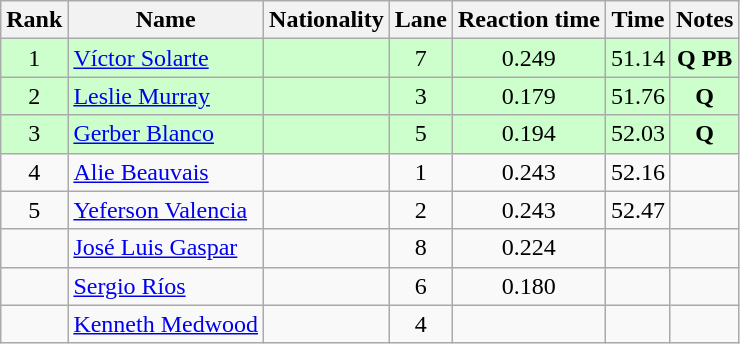<table class="wikitable sortable" style="text-align:center">
<tr>
<th>Rank</th>
<th>Name</th>
<th>Nationality</th>
<th>Lane</th>
<th>Reaction time</th>
<th>Time</th>
<th>Notes</th>
</tr>
<tr bgcolor=ccffcc>
<td>1</td>
<td align=left><a href='#'>Víctor Solarte</a></td>
<td align=left></td>
<td>7</td>
<td>0.249</td>
<td>51.14</td>
<td><strong>Q PB</strong></td>
</tr>
<tr bgcolor=ccffcc>
<td>2</td>
<td align=left><a href='#'>Leslie Murray</a></td>
<td align=left></td>
<td>3</td>
<td>0.179</td>
<td>51.76</td>
<td><strong>Q</strong></td>
</tr>
<tr bgcolor=ccffcc>
<td>3</td>
<td align=left><a href='#'>Gerber Blanco</a></td>
<td align=left></td>
<td>5</td>
<td>0.194</td>
<td>52.03</td>
<td><strong>Q</strong></td>
</tr>
<tr>
<td>4</td>
<td align=left><a href='#'>Alie Beauvais</a></td>
<td align=left></td>
<td>1</td>
<td>0.243</td>
<td>52.16</td>
<td></td>
</tr>
<tr>
<td>5</td>
<td align=left><a href='#'>Yeferson Valencia</a></td>
<td align=left></td>
<td>2</td>
<td>0.243</td>
<td>52.47</td>
<td></td>
</tr>
<tr>
<td></td>
<td align=left><a href='#'>José Luis Gaspar</a></td>
<td align=left></td>
<td>8</td>
<td>0.224</td>
<td></td>
<td></td>
</tr>
<tr>
<td></td>
<td align=left><a href='#'>Sergio Ríos</a></td>
<td align=left></td>
<td>6</td>
<td>0.180</td>
<td></td>
<td></td>
</tr>
<tr>
<td></td>
<td align=left><a href='#'>Kenneth Medwood</a></td>
<td align=left></td>
<td>4</td>
<td></td>
<td></td>
<td></td>
</tr>
</table>
